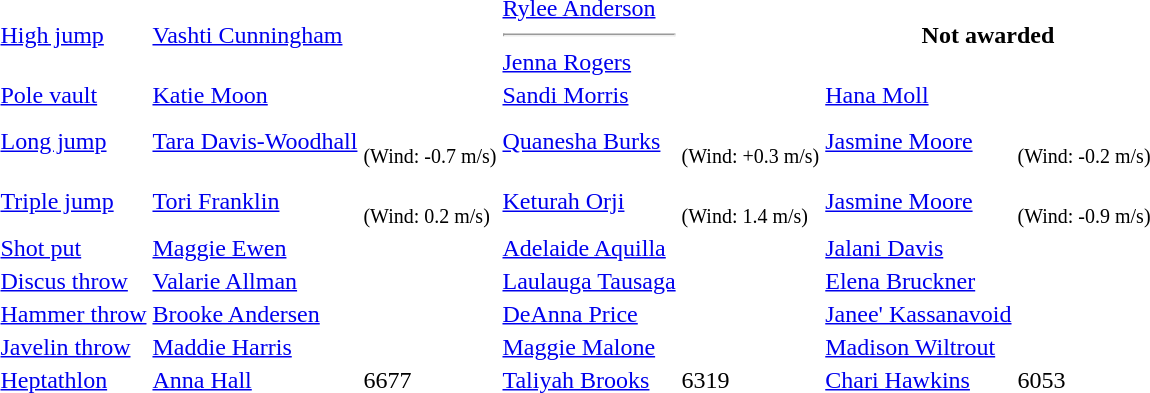<table>
<tr>
<td><a href='#'>High jump</a></td>
<td><a href='#'>Vashti Cunningham</a></td>
<td></td>
<td><a href='#'>Rylee Anderson</a><hr><a href='#'>Jenna Rogers</a></td>
<td></td>
<th colspan=2>Not awarded</th>
</tr>
<tr>
<td><a href='#'>Pole vault</a></td>
<td><a href='#'>Katie Moon</a></td>
<td></td>
<td><a href='#'>Sandi Morris</a></td>
<td></td>
<td><a href='#'>Hana Moll</a></td>
<td></td>
</tr>
<tr>
<td><a href='#'>Long jump</a></td>
<td><a href='#'>Tara Davis-Woodhall</a></td>
<td><br><small>(Wind: -0.7 m/s)</small></td>
<td><a href='#'>Quanesha Burks</a></td>
<td><br><small>(Wind: +0.3 m/s)</small></td>
<td><a href='#'>Jasmine Moore</a></td>
<td><br><small>(Wind: -0.2 m/s)</small></td>
</tr>
<tr>
<td><a href='#'>Triple jump</a></td>
<td><a href='#'>Tori Franklin</a></td>
<td><br><small>(Wind: 0.2 m/s)</small></td>
<td><a href='#'>Keturah Orji</a></td>
<td><br><small>(Wind: 1.4 m/s)</small></td>
<td><a href='#'>Jasmine Moore</a></td>
<td><br><small>(Wind: -0.9 m/s)</small></td>
</tr>
<tr>
<td><a href='#'>Shot put</a></td>
<td><a href='#'>Maggie Ewen</a></td>
<td></td>
<td><a href='#'>Adelaide Aquilla</a></td>
<td></td>
<td><a href='#'>Jalani Davis</a></td>
<td></td>
</tr>
<tr>
<td><a href='#'>Discus throw</a></td>
<td><a href='#'>Valarie Allman</a></td>
<td></td>
<td><a href='#'>Laulauga Tausaga</a></td>
<td></td>
<td><a href='#'>Elena Bruckner</a></td>
<td></td>
</tr>
<tr>
<td><a href='#'>Hammer throw</a></td>
<td><a href='#'>Brooke Andersen</a></td>
<td></td>
<td><a href='#'>DeAnna Price</a></td>
<td></td>
<td><a href='#'>Janee' Kassanavoid</a></td>
<td></td>
</tr>
<tr>
<td><a href='#'>Javelin throw</a></td>
<td><a href='#'>Maddie Harris</a></td>
<td></td>
<td><a href='#'>Maggie Malone</a></td>
<td></td>
<td><a href='#'>Madison Wiltrout</a></td>
<td></td>
</tr>
<tr>
<td><a href='#'>Heptathlon</a></td>
<td><a href='#'>Anna Hall</a></td>
<td>6677</td>
<td><a href='#'>Taliyah Brooks</a></td>
<td>6319</td>
<td><a href='#'>Chari Hawkins</a></td>
<td>6053</td>
</tr>
</table>
